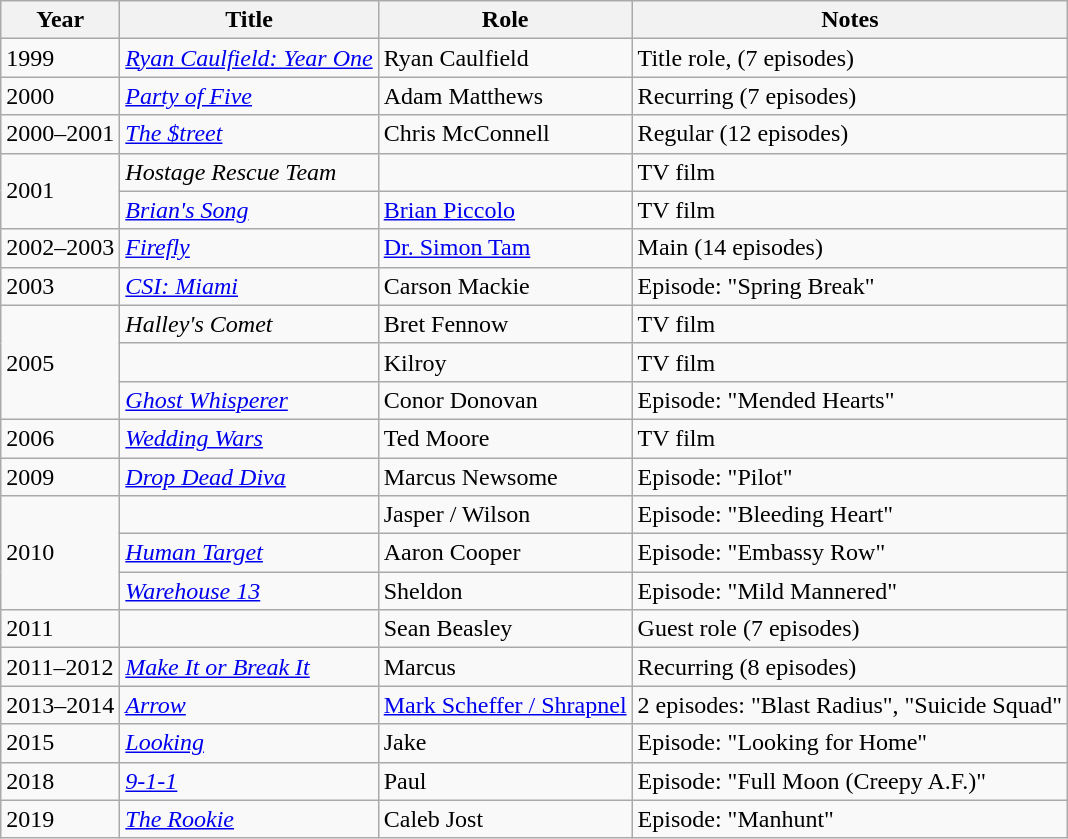<table class="wikitable sortable" style="font-size: 100%">
<tr>
<th>Year</th>
<th>Title</th>
<th>Role</th>
<th class="unsortable">Notes</th>
</tr>
<tr>
<td>1999</td>
<td><em><a href='#'>Ryan Caulfield: Year One</a></em></td>
<td>Ryan Caulfield</td>
<td>Title role, (7 episodes)</td>
</tr>
<tr>
<td>2000</td>
<td><em><a href='#'>Party of Five</a></em></td>
<td>Adam Matthews</td>
<td>Recurring (7 episodes)</td>
</tr>
<tr>
<td>2000–2001</td>
<td><em><a href='#'>The $treet</a></em></td>
<td>Chris McConnell</td>
<td>Regular (12 episodes)</td>
</tr>
<tr>
<td rowspan="2;">2001</td>
<td><em>Hostage Rescue Team</em></td>
<td></td>
<td>TV film</td>
</tr>
<tr>
<td><em><a href='#'>Brian's Song</a></em></td>
<td><a href='#'>Brian Piccolo</a></td>
<td>TV film</td>
</tr>
<tr>
<td>2002–2003</td>
<td><em><a href='#'>Firefly</a></em></td>
<td><a href='#'>Dr. Simon Tam</a></td>
<td>Main (14 episodes)</td>
</tr>
<tr>
<td>2003</td>
<td><em><a href='#'>CSI: Miami</a></em></td>
<td>Carson Mackie</td>
<td>Episode: "Spring Break"</td>
</tr>
<tr>
<td rowspan="3;">2005</td>
<td><em>Halley's Comet</em></td>
<td>Bret Fennow</td>
<td>TV film</td>
</tr>
<tr>
<td><em></em></td>
<td>Kilroy</td>
<td>TV film</td>
</tr>
<tr>
<td><em><a href='#'>Ghost Whisperer</a></em></td>
<td>Conor Donovan</td>
<td>Episode: "Mended Hearts"</td>
</tr>
<tr>
<td>2006</td>
<td><em><a href='#'>Wedding Wars</a></em></td>
<td>Ted Moore</td>
<td>TV film</td>
</tr>
<tr>
<td>2009</td>
<td><em><a href='#'>Drop Dead Diva</a></em></td>
<td>Marcus Newsome</td>
<td>Episode: "Pilot"</td>
</tr>
<tr>
<td rowspan="3;">2010</td>
<td><em></em></td>
<td>Jasper / Wilson</td>
<td>Episode: "Bleeding Heart"</td>
</tr>
<tr>
<td><em><a href='#'>Human Target</a></em></td>
<td>Aaron Cooper</td>
<td>Episode: "Embassy Row"</td>
</tr>
<tr>
<td><em><a href='#'>Warehouse 13</a></em></td>
<td>Sheldon</td>
<td>Episode: "Mild Mannered"</td>
</tr>
<tr>
<td>2011</td>
<td><em></em></td>
<td>Sean Beasley</td>
<td>Guest role (7 episodes)</td>
</tr>
<tr>
<td>2011–2012</td>
<td><em><a href='#'>Make It or Break It</a></em></td>
<td>Marcus</td>
<td>Recurring (8 episodes)</td>
</tr>
<tr>
<td>2013–2014</td>
<td><em><a href='#'>Arrow</a></em></td>
<td><a href='#'>Mark Scheffer / Shrapnel</a></td>
<td>2 episodes: "Blast Radius", "Suicide Squad"</td>
</tr>
<tr>
<td>2015</td>
<td><em><a href='#'>Looking</a></em></td>
<td>Jake</td>
<td>Episode: "Looking for Home"</td>
</tr>
<tr>
<td>2018</td>
<td><em><a href='#'>9-1-1</a></em></td>
<td>Paul</td>
<td>Episode: "Full Moon (Creepy A.F.)"</td>
</tr>
<tr>
<td>2019</td>
<td><em><a href='#'>The Rookie</a></em></td>
<td>Caleb Jost</td>
<td>Episode: "Manhunt"</td>
</tr>
</table>
